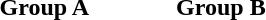<table>
<tr>
<td valign=top><br><h4>Group A</h4></td>
<td width=50px></td>
<td valign=top><br><h4>Group B</h4></td>
</tr>
</table>
